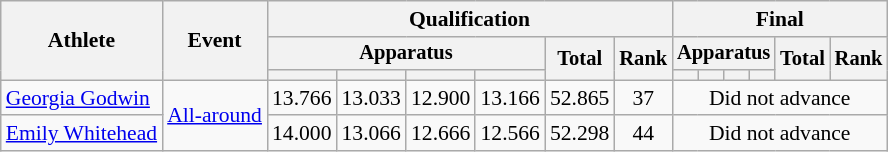<table class=wikitable style=font-size:90%;text-align:center>
<tr>
<th rowspan=3>Athlete</th>
<th rowspan=3>Event</th>
<th colspan=6>Qualification</th>
<th colspan=6>Final</th>
</tr>
<tr style=font-size:95%>
<th colspan=4>Apparatus</th>
<th rowspan=2>Total</th>
<th rowspan=2>Rank</th>
<th colspan=4>Apparatus</th>
<th rowspan=2>Total</th>
<th rowspan=2>Rank</th>
</tr>
<tr style=font-size:95%>
<th></th>
<th></th>
<th></th>
<th></th>
<th></th>
<th></th>
<th></th>
<th></th>
</tr>
<tr>
<td align=left><a href='#'>Georgia Godwin</a></td>
<td align=left rowspan=2><a href='#'>All-around</a></td>
<td>13.766</td>
<td>13.033</td>
<td>12.900</td>
<td>13.166</td>
<td>52.865</td>
<td>37</td>
<td colspan="6">Did not advance</td>
</tr>
<tr>
<td align=left><a href='#'>Emily Whitehead</a></td>
<td>14.000</td>
<td>13.066</td>
<td>12.666</td>
<td>12.566</td>
<td>52.298</td>
<td>44</td>
<td colspan="6">Did not advance</td>
</tr>
</table>
